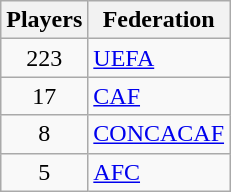<table class="wikitable">
<tr>
<th>Players</th>
<th>Federation</th>
</tr>
<tr>
<td align="center">223</td>
<td><a href='#'>UEFA</a></td>
</tr>
<tr>
<td align="center">17</td>
<td><a href='#'>CAF</a></td>
</tr>
<tr>
<td align="center">8</td>
<td><a href='#'>CONCACAF</a></td>
</tr>
<tr>
<td align="center">5</td>
<td><a href='#'>AFC</a></td>
</tr>
</table>
